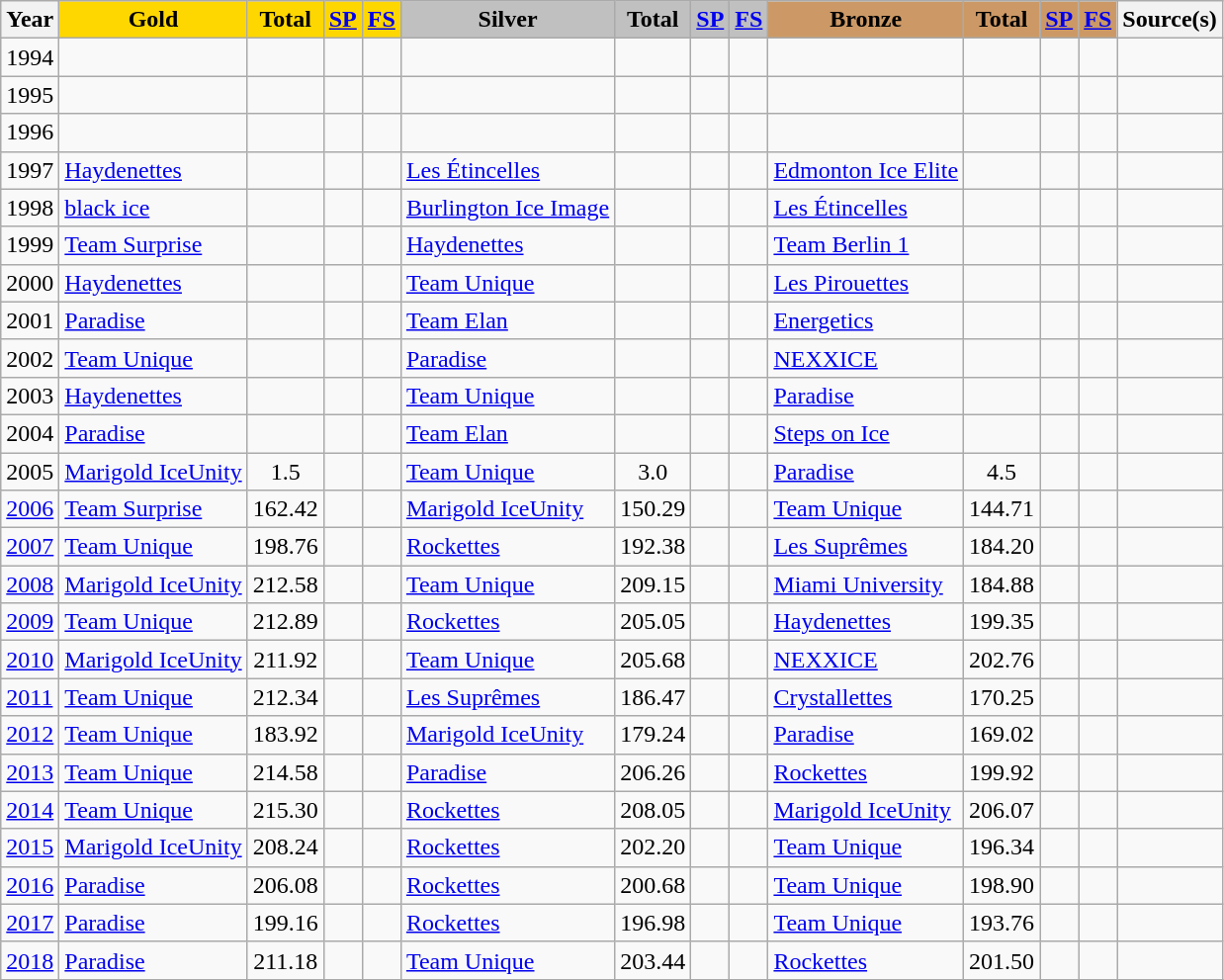<table class="wikitable">
<tr>
<th>Year</th>
<td align="center" bgcolor="gold"><strong>Gold</strong></td>
<td align="center" bgcolor="gold"><strong>Total</strong></td>
<td align="center" bgcolor="gold"><strong><a href='#'>SP</a></strong></td>
<td align="center" bgcolor="gold"><strong><a href='#'>FS</a></strong></td>
<td align="center" bgcolor="silver"><strong>Silver</strong></td>
<td align="center" bgcolor="silver"><strong>Total</strong></td>
<td align="center" bgcolor="silver"><strong><a href='#'>SP</a></strong></td>
<td align="center" bgcolor="silver"><strong><a href='#'>FS</a></strong></td>
<td align="center" bgcolor="cc9966"><strong>Bronze</strong></td>
<td align="center" bgcolor="cc9966"><strong>Total</strong></td>
<td align="center" bgcolor="cc9966"><strong><a href='#'>SP</a></strong></td>
<td align="center" bgcolor="cc9966"><strong><a href='#'>FS</a></strong></td>
<th>Source(s)</th>
</tr>
<tr>
<td>1994</td>
<td></td>
<td align="center"></td>
<td align="center"></td>
<td align="center"></td>
<td></td>
<td align="center"></td>
<td align="center"></td>
<td align="center"></td>
<td></td>
<td align="center"></td>
<td align="center"></td>
<td align="center"></td>
<td align="center"></td>
</tr>
<tr>
<td>1995</td>
<td></td>
<td align="center"></td>
<td align="center"></td>
<td align="center"></td>
<td></td>
<td align="center"></td>
<td align="center"></td>
<td align="center"></td>
<td></td>
<td align="center"></td>
<td align="center"></td>
<td align="center"></td>
<td align="center"></td>
</tr>
<tr>
<td>1996</td>
<td></td>
<td align="center"></td>
<td align="center"></td>
<td align="center"></td>
<td></td>
<td align="center"></td>
<td align="center"></td>
<td align="center"></td>
<td></td>
<td align="center"></td>
<td align="center"></td>
<td align="center"></td>
<td align="center"></td>
</tr>
<tr>
<td>1997</td>
<td> <a href='#'>Haydenettes</a></td>
<td align="center"></td>
<td align="center"></td>
<td align="center"></td>
<td> <a href='#'>Les Étincelles</a></td>
<td align="center"></td>
<td align="center"></td>
<td align="center"></td>
<td> <a href='#'>Edmonton Ice Elite</a></td>
<td align="center"></td>
<td align="center"></td>
<td align="center"></td>
<td align="center"></td>
</tr>
<tr>
<td>1998</td>
<td> <a href='#'>black ice</a></td>
<td align="center"></td>
<td align="center"></td>
<td align="center"></td>
<td> <a href='#'>Burlington Ice Image</a></td>
<td align="center"></td>
<td align="center"></td>
<td align="center"></td>
<td> <a href='#'>Les Étincelles</a></td>
<td align="center"></td>
<td align="center"></td>
<td align="center"></td>
<td align="center"></td>
</tr>
<tr>
<td>1999</td>
<td> <a href='#'>Team Surprise</a></td>
<td align="center"></td>
<td align="center"></td>
<td align="center"></td>
<td> <a href='#'>Haydenettes</a></td>
<td align="center"></td>
<td align="center"></td>
<td align="center"></td>
<td> <a href='#'>Team Berlin 1</a></td>
<td align="center"></td>
<td align="center"></td>
<td align="center"></td>
<td align="center"></td>
</tr>
<tr>
<td>2000</td>
<td> <a href='#'>Haydenettes</a></td>
<td align="center"></td>
<td align="center"></td>
<td align="center"></td>
<td> <a href='#'>Team Unique</a></td>
<td align="center"></td>
<td align="center"></td>
<td align="center"></td>
<td> <a href='#'>Les Pirouettes</a></td>
<td align="center"></td>
<td align="center"></td>
<td align="center"></td>
<td align="center"></td>
</tr>
<tr>
<td>2001</td>
<td> <a href='#'>Paradise</a></td>
<td align="center"></td>
<td align="center"></td>
<td align="center"></td>
<td> <a href='#'>Team Elan</a></td>
<td align="center"></td>
<td align="center"></td>
<td align="center"></td>
<td> <a href='#'>Energetics</a></td>
<td align="center"></td>
<td align="center"></td>
<td align="center"></td>
<td align="center"></td>
</tr>
<tr>
<td>2002</td>
<td> <a href='#'>Team Unique</a></td>
<td align="center"></td>
<td align="center"></td>
<td align="center"></td>
<td> <a href='#'>Paradise</a></td>
<td align="center"></td>
<td align="center"></td>
<td align="center"></td>
<td> <a href='#'>NEXXICE</a></td>
<td align="center"></td>
<td align="center"></td>
<td align="center"></td>
<td align="center"></td>
</tr>
<tr>
<td>2003</td>
<td> <a href='#'>Haydenettes</a></td>
<td align="center"></td>
<td align="center"></td>
<td align="center"></td>
<td> <a href='#'>Team Unique</a></td>
<td align="center"></td>
<td align="center"></td>
<td align="center"></td>
<td> <a href='#'>Paradise</a></td>
<td align="center"></td>
<td align="center"></td>
<td align="center"></td>
<td align="center"></td>
</tr>
<tr>
<td>2004</td>
<td> <a href='#'>Paradise</a></td>
<td align="center"></td>
<td align="center"></td>
<td align="center"></td>
<td> <a href='#'>Team Elan</a></td>
<td align="center"></td>
<td align="center"></td>
<td align="center"></td>
<td> <a href='#'>Steps on Ice</a></td>
<td align="center"></td>
<td align="center"></td>
<td align="center"></td>
<td align="center"></td>
</tr>
<tr>
<td>2005</td>
<td> <a href='#'>Marigold IceUnity</a></td>
<td align="center">1.5</td>
<td align="center"></td>
<td align="center"></td>
<td> <a href='#'>Team Unique</a></td>
<td align="center">3.0</td>
<td align="center"></td>
<td align="center"></td>
<td> <a href='#'>Paradise</a></td>
<td align="center">4.5</td>
<td align="center"></td>
<td align="center"></td>
<td align="center"></td>
</tr>
<tr>
<td><a href='#'>2006</a></td>
<td> <a href='#'>Team Surprise</a></td>
<td align="center">162.42</td>
<td align="center"></td>
<td align="center"></td>
<td> <a href='#'>Marigold IceUnity</a></td>
<td align="center">150.29</td>
<td align="center"></td>
<td align="center"></td>
<td> <a href='#'>Team Unique</a></td>
<td align="center">144.71</td>
<td align="center"></td>
<td align="center"></td>
<td align="center"></td>
</tr>
<tr>
<td><a href='#'>2007</a></td>
<td> <a href='#'>Team Unique</a></td>
<td align="center">198.76</td>
<td align="center"></td>
<td align="center"></td>
<td> <a href='#'>Rockettes</a></td>
<td align="center">192.38</td>
<td align="center"></td>
<td align="center"></td>
<td> <a href='#'>Les Suprêmes</a></td>
<td align="center">184.20</td>
<td align="center"></td>
<td align="center"></td>
<td align="center"></td>
</tr>
<tr>
<td><a href='#'>2008</a></td>
<td> <a href='#'>Marigold IceUnity</a></td>
<td align="center">212.58</td>
<td align="center"></td>
<td align="center"></td>
<td> <a href='#'>Team Unique</a></td>
<td align="center">209.15</td>
<td align="center"></td>
<td align="center"></td>
<td> <a href='#'>Miami University</a></td>
<td align="center">184.88</td>
<td align="center"></td>
<td align="center"></td>
<td align="center"></td>
</tr>
<tr>
<td><a href='#'>2009</a></td>
<td> <a href='#'>Team Unique</a></td>
<td align="center">212.89</td>
<td align="center"></td>
<td align="center"></td>
<td> <a href='#'>Rockettes</a></td>
<td align="center">205.05</td>
<td align="center"></td>
<td align="center"></td>
<td> <a href='#'>Haydenettes</a></td>
<td align="center">199.35</td>
<td align="center"></td>
<td align="center"></td>
<td align="center"></td>
</tr>
<tr>
<td><a href='#'>2010</a></td>
<td> <a href='#'>Marigold IceUnity</a></td>
<td align="center">211.92</td>
<td align="center"></td>
<td align="center"></td>
<td> <a href='#'>Team Unique</a></td>
<td align="center">205.68</td>
<td align="center"></td>
<td align="center"></td>
<td> <a href='#'>NEXXICE</a></td>
<td align="center">202.76</td>
<td align="center"></td>
<td align="center"></td>
<td align="center"></td>
</tr>
<tr>
<td><a href='#'>2011</a></td>
<td> <a href='#'>Team Unique</a></td>
<td align="center">212.34</td>
<td align="center"></td>
<td align="center"></td>
<td> <a href='#'>Les Suprêmes</a></td>
<td align="center">186.47</td>
<td align="center"></td>
<td align="center"></td>
<td> <a href='#'>Crystallettes</a></td>
<td align="center">170.25</td>
<td align="center"></td>
<td align="center"></td>
<td align="center"></td>
</tr>
<tr>
<td><a href='#'>2012</a></td>
<td> <a href='#'>Team Unique</a></td>
<td align="center">183.92</td>
<td align="center"></td>
<td align="center"></td>
<td> <a href='#'>Marigold IceUnity</a></td>
<td align="center">179.24</td>
<td align="center"></td>
<td align="center"></td>
<td> <a href='#'>Paradise</a></td>
<td align="center">169.02</td>
<td align="center"></td>
<td align="center"></td>
<td align="center"></td>
</tr>
<tr>
<td><a href='#'>2013</a></td>
<td> <a href='#'>Team Unique</a></td>
<td align="center">214.58</td>
<td align="center"></td>
<td align="center"></td>
<td> <a href='#'>Paradise</a></td>
<td align="center">206.26</td>
<td align="center"></td>
<td align="center"></td>
<td> <a href='#'>Rockettes</a></td>
<td align="center">199.92</td>
<td align="center"></td>
<td align="center"></td>
<td align="center"></td>
</tr>
<tr>
<td><a href='#'>2014</a></td>
<td> <a href='#'>Team Unique</a></td>
<td align="center">215.30</td>
<td align="center"></td>
<td align="center"></td>
<td> <a href='#'>Rockettes</a></td>
<td align="center">208.05</td>
<td align="center"></td>
<td align="center"></td>
<td> <a href='#'>Marigold IceUnity</a></td>
<td align="center">206.07</td>
<td align="center"></td>
<td align="center"></td>
<td align="center"></td>
</tr>
<tr>
<td><a href='#'>2015</a></td>
<td> <a href='#'>Marigold IceUnity</a></td>
<td align="center">208.24</td>
<td align="center"></td>
<td align="center"></td>
<td> <a href='#'>Rockettes</a></td>
<td align="center">202.20</td>
<td align="center"></td>
<td align="center"></td>
<td> <a href='#'>Team Unique</a></td>
<td align="center">196.34</td>
<td align="center"></td>
<td align="center"></td>
<td align="center"></td>
</tr>
<tr>
<td><a href='#'>2016</a></td>
<td> <a href='#'>Paradise</a></td>
<td align="center">206.08</td>
<td align="center"></td>
<td align="center"></td>
<td> <a href='#'>Rockettes</a></td>
<td align="center">200.68</td>
<td align="center"></td>
<td align="center"></td>
<td> <a href='#'>Team Unique</a></td>
<td align="center">198.90</td>
<td align="center"></td>
<td align="center"></td>
<td align="center"></td>
</tr>
<tr>
<td><a href='#'>2017</a></td>
<td> <a href='#'>Paradise</a></td>
<td align="center">199.16</td>
<td align="center"></td>
<td align="center"></td>
<td> <a href='#'>Rockettes</a></td>
<td align="center">196.98</td>
<td align="center"></td>
<td align="center"></td>
<td> <a href='#'>Team Unique</a></td>
<td align="center">193.76</td>
<td align="center"></td>
<td align="center"></td>
<td align="center"></td>
</tr>
<tr>
<td><a href='#'>2018</a></td>
<td> <a href='#'>Paradise</a></td>
<td align="center">211.18</td>
<td align="center"></td>
<td align="center"></td>
<td> <a href='#'>Team Unique</a></td>
<td align="center">203.44</td>
<td align="center"></td>
<td align="center"></td>
<td> <a href='#'>Rockettes</a></td>
<td align="center">201.50</td>
<td align="center"></td>
<td align="center"></td>
<td align="center"></td>
</tr>
<tr>
</tr>
</table>
